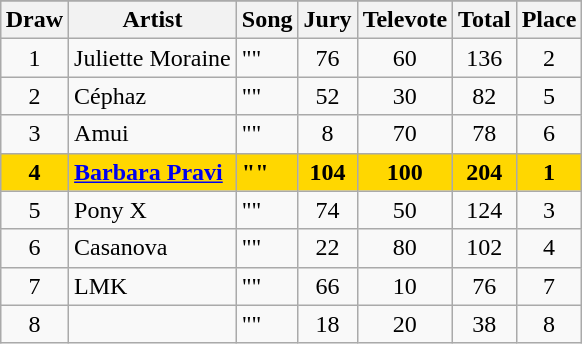<table class="sortable wikitable" style="margin: 1em auto 1em auto; text-align:center;">
<tr>
</tr>
<tr>
<th>Draw</th>
<th>Artist</th>
<th>Song</th>
<th>Jury</th>
<th>Televote</th>
<th>Total</th>
<th>Place</th>
</tr>
<tr>
<td>1</td>
<td align="left">Juliette Moraine</td>
<td align="left">""</td>
<td>76</td>
<td>60</td>
<td>136</td>
<td>2</td>
</tr>
<tr>
<td>2</td>
<td align="left">Céphaz</td>
<td align="left">""</td>
<td>52</td>
<td>30</td>
<td>82</td>
<td>5</td>
</tr>
<tr>
<td>3</td>
<td align="left">Amui</td>
<td align="left">""</td>
<td>8</td>
<td>70</td>
<td>78</td>
<td>6</td>
</tr>
<tr style="font-weight:bold; background:gold;">
<td>4</td>
<td align="left"><a href='#'>Barbara Pravi</a></td>
<td align="left">""</td>
<td>104</td>
<td>100</td>
<td>204</td>
<td>1</td>
</tr>
<tr>
<td>5</td>
<td align="left">Pony X</td>
<td align="left">""</td>
<td>74</td>
<td>50</td>
<td>124</td>
<td>3</td>
</tr>
<tr>
<td>6</td>
<td align="left">Casanova</td>
<td align="left">""</td>
<td>22</td>
<td>80</td>
<td>102</td>
<td>4</td>
</tr>
<tr>
<td>7</td>
<td align="left">LMK</td>
<td align="left">""</td>
<td>66</td>
<td>10</td>
<td>76</td>
<td>7</td>
</tr>
<tr>
<td>8</td>
<td align="left"></td>
<td align="left">""</td>
<td>18</td>
<td>20</td>
<td>38</td>
<td>8</td>
</tr>
</table>
